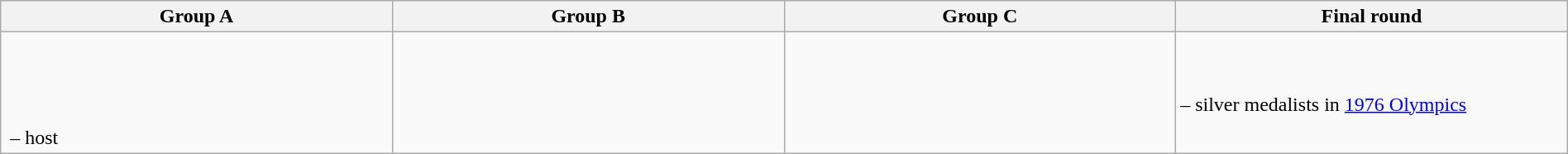<table class="wikitable" width=100%>
<tr>
<th width=25%>Group A</th>
<th width=25%>Group B</th>
<th width=25%>Group C</th>
<th width=25%>Final round</th>
</tr>
<tr>
<td><br><br>
<br>
<br>
 – host<br></td>
<td><br><br>
<br>
<br>
</td>
<td><br><br>
<br>
<br></td>
<td><br> – silver medalists in <a href='#'>1976 Olympics</a></td>
</tr>
</table>
